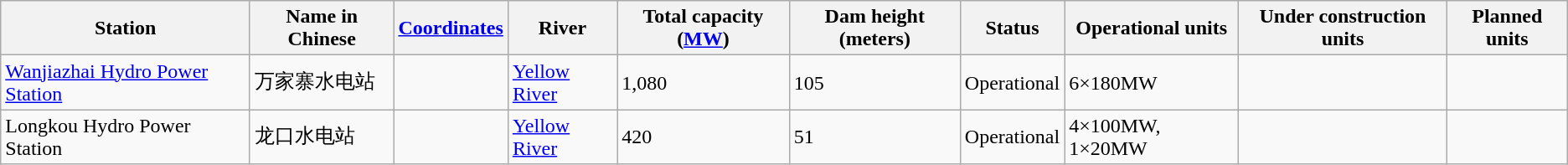<table class="wikitable sortable">
<tr>
<th>Station</th>
<th>Name in Chinese</th>
<th><a href='#'>Coordinates</a></th>
<th>River</th>
<th>Total capacity (<a href='#'>MW</a>)</th>
<th>Dam height (meters)</th>
<th>Status</th>
<th>Operational units</th>
<th>Under construction units</th>
<th>Planned units</th>
</tr>
<tr>
<td><a href='#'>Wanjiazhai Hydro Power Station</a></td>
<td>万家寨水电站</td>
<td></td>
<td><a href='#'>Yellow River</a></td>
<td>1,080</td>
<td>105</td>
<td>Operational</td>
<td>6×180MW</td>
<td></td>
<td></td>
</tr>
<tr>
<td>Longkou Hydro Power Station</td>
<td>龙口水电站</td>
<td></td>
<td><a href='#'>Yellow River</a></td>
<td>420</td>
<td>51</td>
<td>Operational</td>
<td>4×100MW, 1×20MW</td>
<td></td>
<td></td>
</tr>
</table>
